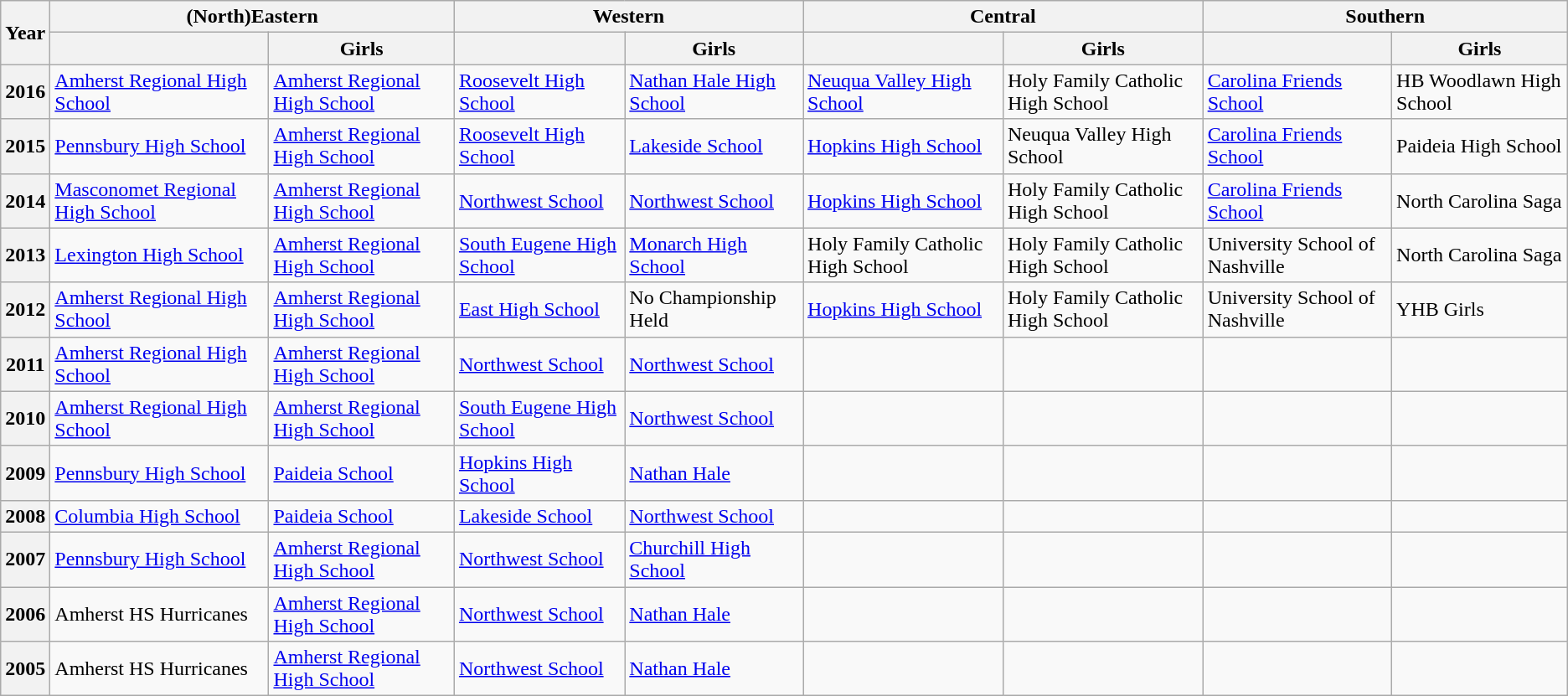<table class="wikitable">
<tr>
<th rowspan="2">Year</th>
<th colspan="2">(North)Eastern</th>
<th colspan="2">Western</th>
<th colspan="2">Central</th>
<th colspan="2">Southern</th>
</tr>
<tr>
<th></th>
<th>Girls</th>
<th></th>
<th>Girls</th>
<th></th>
<th>Girls</th>
<th></th>
<th>Girls</th>
</tr>
<tr>
<th>2016</th>
<td><a href='#'>Amherst Regional High School</a></td>
<td><a href='#'>Amherst Regional High School</a></td>
<td><a href='#'>Roosevelt High School</a></td>
<td><a href='#'>Nathan Hale High School</a></td>
<td><a href='#'>Neuqua Valley High School</a></td>
<td>Holy Family Catholic High School</td>
<td><a href='#'>Carolina Friends School</a></td>
<td>HB Woodlawn High School</td>
</tr>
<tr>
<th>2015</th>
<td><a href='#'>Pennsbury High School</a></td>
<td><a href='#'>Amherst Regional High School</a></td>
<td><a href='#'>Roosevelt High School</a></td>
<td><a href='#'>Lakeside School</a></td>
<td><a href='#'>Hopkins High School</a></td>
<td>Neuqua Valley High School</td>
<td><a href='#'>Carolina Friends School</a></td>
<td>Paideia High School</td>
</tr>
<tr>
<th>2014</th>
<td><a href='#'>Masconomet Regional High School</a></td>
<td><a href='#'>Amherst Regional High School</a></td>
<td><a href='#'>Northwest School</a></td>
<td><a href='#'>Northwest School</a></td>
<td><a href='#'>Hopkins High School</a></td>
<td>Holy Family Catholic High School</td>
<td><a href='#'>Carolina Friends School</a></td>
<td>North Carolina Saga</td>
</tr>
<tr>
<th>2013</th>
<td><a href='#'>Lexington High School</a></td>
<td><a href='#'>Amherst Regional High School</a></td>
<td><a href='#'>South Eugene High School</a></td>
<td><a href='#'>Monarch High School</a></td>
<td>Holy Family Catholic High School</td>
<td>Holy Family Catholic High School</td>
<td>University School of Nashville</td>
<td>North Carolina Saga</td>
</tr>
<tr>
<th>2012</th>
<td><a href='#'>Amherst Regional High School</a></td>
<td><a href='#'>Amherst Regional High School</a></td>
<td><a href='#'>East High School</a></td>
<td>No Championship Held</td>
<td><a href='#'>Hopkins High School</a></td>
<td>Holy Family Catholic High School</td>
<td>University School of Nashville</td>
<td>YHB Girls</td>
</tr>
<tr>
<th>2011</th>
<td><a href='#'>Amherst Regional High School</a></td>
<td><a href='#'>Amherst Regional High School</a></td>
<td><a href='#'>Northwest School</a></td>
<td><a href='#'>Northwest School</a></td>
<td></td>
<td></td>
<td></td>
<td></td>
</tr>
<tr>
<th>2010</th>
<td><a href='#'>Amherst Regional High School</a></td>
<td><a href='#'>Amherst Regional High School</a></td>
<td><a href='#'>South Eugene High School</a></td>
<td><a href='#'>Northwest School</a></td>
<td></td>
<td></td>
<td></td>
<td></td>
</tr>
<tr>
<th>2009</th>
<td><a href='#'>Pennsbury High School</a></td>
<td><a href='#'>Paideia School</a></td>
<td><a href='#'>Hopkins High School</a></td>
<td><a href='#'>Nathan Hale</a></td>
<td></td>
<td></td>
<td></td>
<td></td>
</tr>
<tr>
<th>2008</th>
<td><a href='#'>Columbia High School</a></td>
<td><a href='#'>Paideia School</a></td>
<td><a href='#'>Lakeside School</a></td>
<td><a href='#'>Northwest School</a></td>
<td></td>
<td></td>
<td></td>
<td></td>
</tr>
<tr>
<th>2007</th>
<td><a href='#'>Pennsbury High School</a></td>
<td><a href='#'>Amherst Regional High School</a></td>
<td><a href='#'>Northwest School</a></td>
<td><a href='#'>Churchill High School</a></td>
<td></td>
<td></td>
<td></td>
<td></td>
</tr>
<tr>
<th>2006</th>
<td>Amherst HS Hurricanes</td>
<td><a href='#'>Amherst Regional High School</a></td>
<td><a href='#'>Northwest School</a></td>
<td><a href='#'>Nathan Hale</a></td>
<td></td>
<td></td>
<td></td>
<td></td>
</tr>
<tr>
<th>2005</th>
<td>Amherst HS Hurricanes</td>
<td><a href='#'>Amherst Regional High School</a></td>
<td><a href='#'>Northwest School</a></td>
<td><a href='#'>Nathan Hale</a></td>
<td></td>
<td></td>
<td></td>
<td></td>
</tr>
</table>
